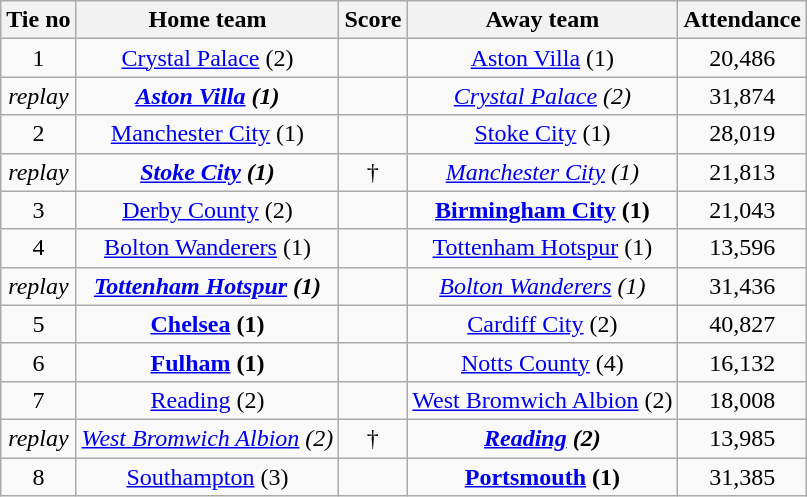<table class="wikitable" style="text-align: center">
<tr>
<th>Tie no</th>
<th>Home team</th>
<th>Score</th>
<th>Away team</th>
<th>Attendance</th>
</tr>
<tr>
<td>1</td>
<td><a href='#'>Crystal Palace</a> (2)</td>
<td></td>
<td><a href='#'>Aston Villa</a> (1)</td>
<td>20,486</td>
</tr>
<tr>
<td><em>replay</em></td>
<td><strong><em><a href='#'>Aston Villa</a> (1)</em></strong></td>
<td></td>
<td><em><a href='#'>Crystal Palace</a> (2)</em></td>
<td>31,874</td>
</tr>
<tr>
<td>2</td>
<td><a href='#'>Manchester City</a> (1)</td>
<td></td>
<td><a href='#'>Stoke City</a> (1)</td>
<td>28,019</td>
</tr>
<tr>
<td><em>replay</em></td>
<td><strong><em><a href='#'>Stoke City</a> (1)</em></strong></td>
<td>†</td>
<td><em><a href='#'>Manchester City</a> (1)</em></td>
<td>21,813</td>
</tr>
<tr>
<td>3</td>
<td><a href='#'>Derby County</a> (2)</td>
<td></td>
<td><strong><a href='#'>Birmingham City</a> (1)</strong></td>
<td>21,043</td>
</tr>
<tr>
<td>4</td>
<td><a href='#'>Bolton Wanderers</a> (1)</td>
<td></td>
<td><a href='#'>Tottenham Hotspur</a> (1)</td>
<td>13,596</td>
</tr>
<tr>
<td><em>replay</em></td>
<td><strong><em><a href='#'>Tottenham Hotspur</a> (1)</em></strong></td>
<td></td>
<td><em><a href='#'>Bolton Wanderers</a> (1)</em></td>
<td>31,436</td>
</tr>
<tr>
<td>5</td>
<td><strong><a href='#'>Chelsea</a> (1)</strong></td>
<td></td>
<td><a href='#'>Cardiff City</a> (2)</td>
<td>40,827</td>
</tr>
<tr>
<td>6</td>
<td><strong><a href='#'>Fulham</a> (1)</strong></td>
<td></td>
<td><a href='#'>Notts County</a> (4)</td>
<td>16,132</td>
</tr>
<tr>
<td>7</td>
<td><a href='#'>Reading</a> (2)</td>
<td></td>
<td><a href='#'>West Bromwich Albion</a> (2)</td>
<td>18,008</td>
</tr>
<tr>
<td><em>replay</em></td>
<td><em><a href='#'>West Bromwich Albion</a> (2)</em></td>
<td>†</td>
<td><strong><em><a href='#'>Reading</a> (2)</em></strong></td>
<td>13,985</td>
</tr>
<tr>
<td>8</td>
<td><a href='#'>Southampton</a> (3)</td>
<td></td>
<td><strong><a href='#'>Portsmouth</a> (1)</strong></td>
<td>31,385</td>
</tr>
</table>
